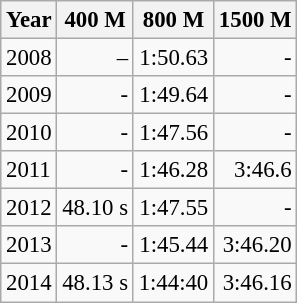<table class="wikitable" style="font-size:95%;">
<tr>
<th>Year</th>
<th>400 M</th>
<th>800 M</th>
<th>1500 M</th>
</tr>
<tr>
<td>2008</td>
<td align="right">–</td>
<td align="right">1:50.63</td>
<td align="right">-</td>
</tr>
<tr>
<td>2009</td>
<td align="right">-</td>
<td align="right">1:49.64</td>
<td align="right">-</td>
</tr>
<tr>
<td>2010</td>
<td align="right">-</td>
<td align="right">1:47.56</td>
<td align="right">-</td>
</tr>
<tr>
<td>2011</td>
<td align="right">-</td>
<td align="right">1:46.28</td>
<td align="right">3:46.6</td>
</tr>
<tr>
<td>2012</td>
<td align="right">48.10 s</td>
<td align="right">1:47.55</td>
<td align="right">-</td>
</tr>
<tr>
<td>2013</td>
<td align="right">-</td>
<td align="right">1:45.44</td>
<td align="right">3:46.20</td>
</tr>
<tr>
<td>2014</td>
<td align="right">48.13 s</td>
<td align="right">1:44:40</td>
<td align="right">3:46.16</td>
</tr>
</table>
